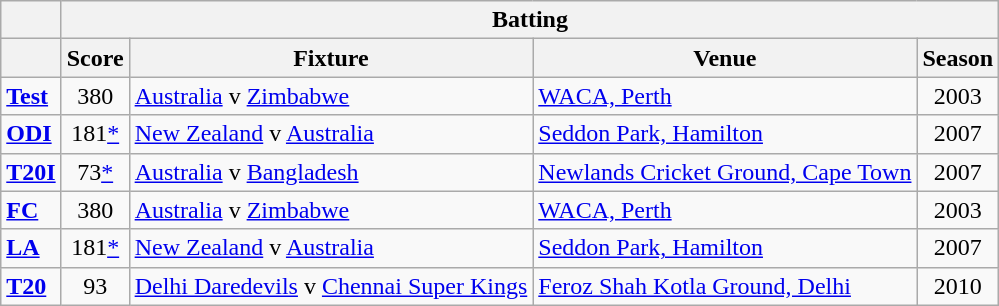<table class=wikitable style="font-size:100%">
<tr>
<th rowspan="1"></th>
<th colspan="4" rowspan="1">Batting</th>
</tr>
<tr>
<th></th>
<th>Score</th>
<th>Fixture</th>
<th>Venue</th>
<th>Season</th>
</tr>
<tr>
<td><strong><a href='#'>Test</a></strong></td>
<td align="center">380</td>
<td><a href='#'>Australia</a> v <a href='#'>Zimbabwe</a></td>
<td><a href='#'>WACA, Perth</a></td>
<td align="center">2003</td>
</tr>
<tr>
<td><strong><a href='#'>ODI</a></strong></td>
<td align="center">181<a href='#'>*</a></td>
<td><a href='#'>New Zealand</a> v <a href='#'>Australia</a></td>
<td><a href='#'>Seddon Park, Hamilton</a></td>
<td align="center">2007</td>
</tr>
<tr>
<td><strong><a href='#'>T20I</a></strong></td>
<td align="center">73<a href='#'>*</a></td>
<td><a href='#'>Australia</a> v <a href='#'>Bangladesh</a></td>
<td><a href='#'>Newlands Cricket Ground, Cape Town</a></td>
<td align="center">2007</td>
</tr>
<tr>
<td><strong><a href='#'>FC</a></strong></td>
<td align="center">380</td>
<td><a href='#'>Australia</a> v <a href='#'>Zimbabwe</a></td>
<td><a href='#'>WACA, Perth</a></td>
<td align="center">2003</td>
</tr>
<tr>
<td><strong><a href='#'>LA</a></strong></td>
<td align="center">181<a href='#'>*</a></td>
<td><a href='#'>New Zealand</a> v <a href='#'>Australia</a></td>
<td><a href='#'>Seddon Park, Hamilton</a></td>
<td align="center">2007</td>
</tr>
<tr>
<td><strong><a href='#'>T20</a></strong></td>
<td align="center">93</td>
<td><a href='#'>Delhi Daredevils</a> v <a href='#'>Chennai Super Kings</a></td>
<td><a href='#'>Feroz Shah Kotla Ground, Delhi</a></td>
<td align="center">2010</td>
</tr>
</table>
